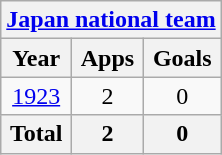<table class="wikitable" style="text-align:center">
<tr>
<th colspan=3><a href='#'>Japan national team</a></th>
</tr>
<tr>
<th>Year</th>
<th>Apps</th>
<th>Goals</th>
</tr>
<tr>
<td><a href='#'>1923</a></td>
<td>2</td>
<td>0</td>
</tr>
<tr>
<th>Total</th>
<th>2</th>
<th>0</th>
</tr>
</table>
